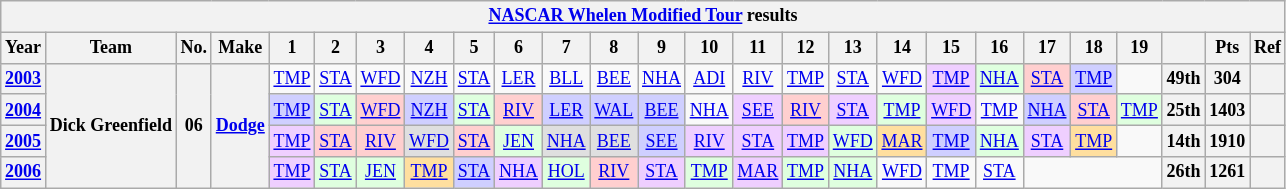<table class="wikitable" style="text-align:center; font-size:75%">
<tr>
<th colspan=38><a href='#'>NASCAR Whelen Modified Tour</a> results</th>
</tr>
<tr>
<th>Year</th>
<th>Team</th>
<th>No.</th>
<th>Make</th>
<th>1</th>
<th>2</th>
<th>3</th>
<th>4</th>
<th>5</th>
<th>6</th>
<th>7</th>
<th>8</th>
<th>9</th>
<th>10</th>
<th>11</th>
<th>12</th>
<th>13</th>
<th>14</th>
<th>15</th>
<th>16</th>
<th>17</th>
<th>18</th>
<th>19</th>
<th></th>
<th>Pts</th>
<th>Ref</th>
</tr>
<tr>
<th><a href='#'>2003</a></th>
<th rowspan=4>Dick Greenfield</th>
<th rowspan=4>06</th>
<th rowspan=4><a href='#'>Dodge</a></th>
<td><a href='#'>TMP</a></td>
<td><a href='#'>STA</a></td>
<td><a href='#'>WFD</a></td>
<td><a href='#'>NZH</a></td>
<td><a href='#'>STA</a></td>
<td><a href='#'>LER</a></td>
<td><a href='#'>BLL</a></td>
<td><a href='#'>BEE</a></td>
<td><a href='#'>NHA</a></td>
<td><a href='#'>ADI</a></td>
<td><a href='#'>RIV</a></td>
<td><a href='#'>TMP</a></td>
<td><a href='#'>STA</a></td>
<td><a href='#'>WFD</a></td>
<td style="background:#EFCFFF;"><a href='#'>TMP</a><br></td>
<td style="background:#DFFFDF;"><a href='#'>NHA</a><br></td>
<td style="background:#FFCFCF;"><a href='#'>STA</a><br></td>
<td style="background:#CFCFFF;"><a href='#'>TMP</a><br></td>
<td></td>
<th>49th</th>
<th>304</th>
<th></th>
</tr>
<tr>
<th><a href='#'>2004</a></th>
<td style="background:#CFCFFF;"><a href='#'>TMP</a><br></td>
<td style="background:#DFFFDF;"><a href='#'>STA</a><br></td>
<td style="background:#FFCFCF;"><a href='#'>WFD</a><br></td>
<td style="background:#CFCFFF;"><a href='#'>NZH</a><br></td>
<td style="background:#DFFFDF;"><a href='#'>STA</a><br></td>
<td style="background:#FFCFCF;"><a href='#'>RIV</a><br></td>
<td style="background:#CFCFFF;"><a href='#'>LER</a><br></td>
<td style="background:#CFCFFF;"><a href='#'>WAL</a><br></td>
<td style="background:#CFCFFF;"><a href='#'>BEE</a><br></td>
<td><a href='#'>NHA</a></td>
<td style="background:#EFCFFF;"><a href='#'>SEE</a><br></td>
<td style="background:#FFCFCF;"><a href='#'>RIV</a><br></td>
<td style="background:#EFCFFF;"><a href='#'>STA</a><br></td>
<td style="background:#DFFFDF;"><a href='#'>TMP</a><br></td>
<td style="background:#EFCFFF;"><a href='#'>WFD</a><br></td>
<td><a href='#'>TMP</a></td>
<td style="background:#CFCFFF;"><a href='#'>NHA</a><br></td>
<td style="background:#FFCFCF;"><a href='#'>STA</a><br></td>
<td style="background:#DFFFDF;"><a href='#'>TMP</a><br></td>
<th>25th</th>
<th>1403</th>
<th></th>
</tr>
<tr>
<th><a href='#'>2005</a></th>
<td style="background:#EFCFFF;"><a href='#'>TMP</a><br></td>
<td style="background:#FFCFCF;"><a href='#'>STA</a><br></td>
<td style="background:#FFCFCF;"><a href='#'>RIV</a><br></td>
<td style="background:#DFDFDF;"><a href='#'>WFD</a><br></td>
<td style="background:#FFCFCF;"><a href='#'>STA</a><br></td>
<td style="background:#DFFFDF;"><a href='#'>JEN</a><br></td>
<td style="background:#DFDFDF;"><a href='#'>NHA</a><br></td>
<td style="background:#DFDFDF;"><a href='#'>BEE</a><br></td>
<td style="background:#CFCFFF;"><a href='#'>SEE</a><br></td>
<td style="background:#EFCFFF;"><a href='#'>RIV</a><br></td>
<td style="background:#EFCFFF;"><a href='#'>STA</a><br></td>
<td style="background:#EFCFFF;"><a href='#'>TMP</a><br></td>
<td style="background:#DFFFDF;"><a href='#'>WFD</a><br></td>
<td style="background:#FFDF9F;"><a href='#'>MAR</a><br></td>
<td style="background:#CFCFFF;"><a href='#'>TMP</a><br></td>
<td style="background:#DFFFDF;"><a href='#'>NHA</a><br></td>
<td style="background:#EFCFFF;"><a href='#'>STA</a><br></td>
<td style="background:#FFDF9F;"><a href='#'>TMP</a><br></td>
<td></td>
<th>14th</th>
<th>1910</th>
<th></th>
</tr>
<tr>
<th><a href='#'>2006</a></th>
<td style="background:#EFCFFF;"><a href='#'>TMP</a><br></td>
<td style="background:#DFFFDF;"><a href='#'>STA</a><br></td>
<td style="background:#DFFFDF;"><a href='#'>JEN</a><br></td>
<td style="background:#FFDF9F;"><a href='#'>TMP</a><br></td>
<td style="background:#CFCFFF;"><a href='#'>STA</a><br></td>
<td style="background:#EFCFFF;"><a href='#'>NHA</a><br></td>
<td style="background:#DFFFDF;"><a href='#'>HOL</a><br></td>
<td style="background:#FFCFCF;"><a href='#'>RIV</a><br></td>
<td style="background:#EFCFFF;"><a href='#'>STA</a><br></td>
<td style="background:#DFFFDF;"><a href='#'>TMP</a><br></td>
<td style="background:#EFCFFF;"><a href='#'>MAR</a><br></td>
<td style="background:#DFFFDF;"><a href='#'>TMP</a><br></td>
<td style="background:#DFFFDF;"><a href='#'>NHA</a><br></td>
<td><a href='#'>WFD</a></td>
<td><a href='#'>TMP</a></td>
<td><a href='#'>STA</a></td>
<td colspan=3></td>
<th>26th</th>
<th>1261</th>
<th></th>
</tr>
</table>
